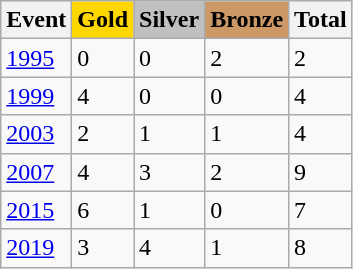<table class="wikitable">
<tr>
<th>Event</th>
<td style="background:gold; font-weight:bold;">Gold</td>
<td style="background:silver; font-weight:bold;">Silver</td>
<td style="background:#c96; font-weight:bold;">Bronze</td>
<th>Total</th>
</tr>
<tr>
<td><a href='#'>1995</a></td>
<td>0</td>
<td>0</td>
<td>2</td>
<td>2</td>
</tr>
<tr>
<td><a href='#'>1999</a></td>
<td>4</td>
<td>0</td>
<td>0</td>
<td>4</td>
</tr>
<tr>
<td><a href='#'>2003</a></td>
<td>2</td>
<td>1</td>
<td>1</td>
<td>4</td>
</tr>
<tr>
<td><a href='#'>2007</a></td>
<td>4</td>
<td>3</td>
<td>2</td>
<td>9</td>
</tr>
<tr>
<td><a href='#'>2015</a></td>
<td>6</td>
<td>1</td>
<td>0</td>
<td>7</td>
</tr>
<tr>
<td><a href='#'>2019</a></td>
<td>3</td>
<td>4</td>
<td>1</td>
<td>8</td>
</tr>
</table>
